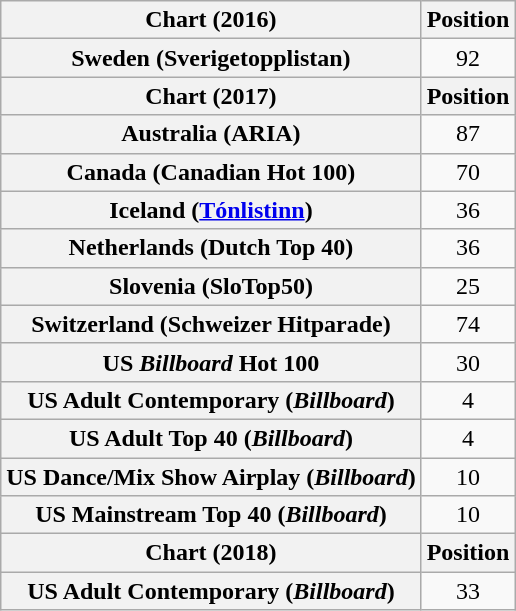<table class="wikitable sortable plainrowheaders" style="text-align:center">
<tr>
<th scope="col">Chart (2016)</th>
<th scope="col">Position</th>
</tr>
<tr>
<th scope="row">Sweden (Sverigetopplistan)</th>
<td>92</td>
</tr>
<tr>
<th scope="col">Chart (2017)</th>
<th scope="col">Position</th>
</tr>
<tr>
<th scope="row">Australia (ARIA)</th>
<td>87</td>
</tr>
<tr>
<th scope="row">Canada (Canadian Hot 100)</th>
<td>70</td>
</tr>
<tr>
<th scope="row">Iceland (<a href='#'>Tónlistinn</a>)</th>
<td>36</td>
</tr>
<tr>
<th scope="row">Netherlands (Dutch Top 40)</th>
<td>36</td>
</tr>
<tr>
<th scope="row">Slovenia (SloTop50)</th>
<td>25</td>
</tr>
<tr>
<th scope="row">Switzerland (Schweizer Hitparade)</th>
<td>74</td>
</tr>
<tr>
<th scope="row">US <em>Billboard</em> Hot 100</th>
<td>30</td>
</tr>
<tr>
<th scope="row">US Adult Contemporary (<em>Billboard</em>)</th>
<td>4</td>
</tr>
<tr>
<th scope="row">US Adult Top 40 (<em>Billboard</em>)</th>
<td>4</td>
</tr>
<tr>
<th scope="row">US Dance/Mix Show Airplay (<em>Billboard</em>)</th>
<td>10</td>
</tr>
<tr>
<th scope="row">US Mainstream Top 40 (<em>Billboard</em>)</th>
<td>10</td>
</tr>
<tr>
<th scope="col">Chart (2018)</th>
<th scope="col">Position</th>
</tr>
<tr>
<th scope="row">US Adult Contemporary (<em>Billboard</em>)</th>
<td>33</td>
</tr>
</table>
